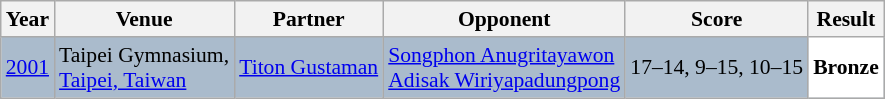<table class="sortable wikitable" style="font-size: 90%;">
<tr>
<th>Year</th>
<th>Venue</th>
<th>Partner</th>
<th>Opponent</th>
<th>Score</th>
<th>Result</th>
</tr>
<tr style="background:#AABBCC">
<td align="center"><a href='#'>2001</a></td>
<td align="left">Taipei Gymnasium,<br><a href='#'>Taipei, Taiwan</a></td>
<td align="left"> <a href='#'>Titon Gustaman</a></td>
<td align="left"> <a href='#'>Songphon Anugritayawon</a> <br>  <a href='#'>Adisak Wiriyapadungpong</a></td>
<td align="left">17–14, 9–15, 10–15</td>
<td style="text-align:left; background:white"> <strong>Bronze</strong></td>
</tr>
</table>
